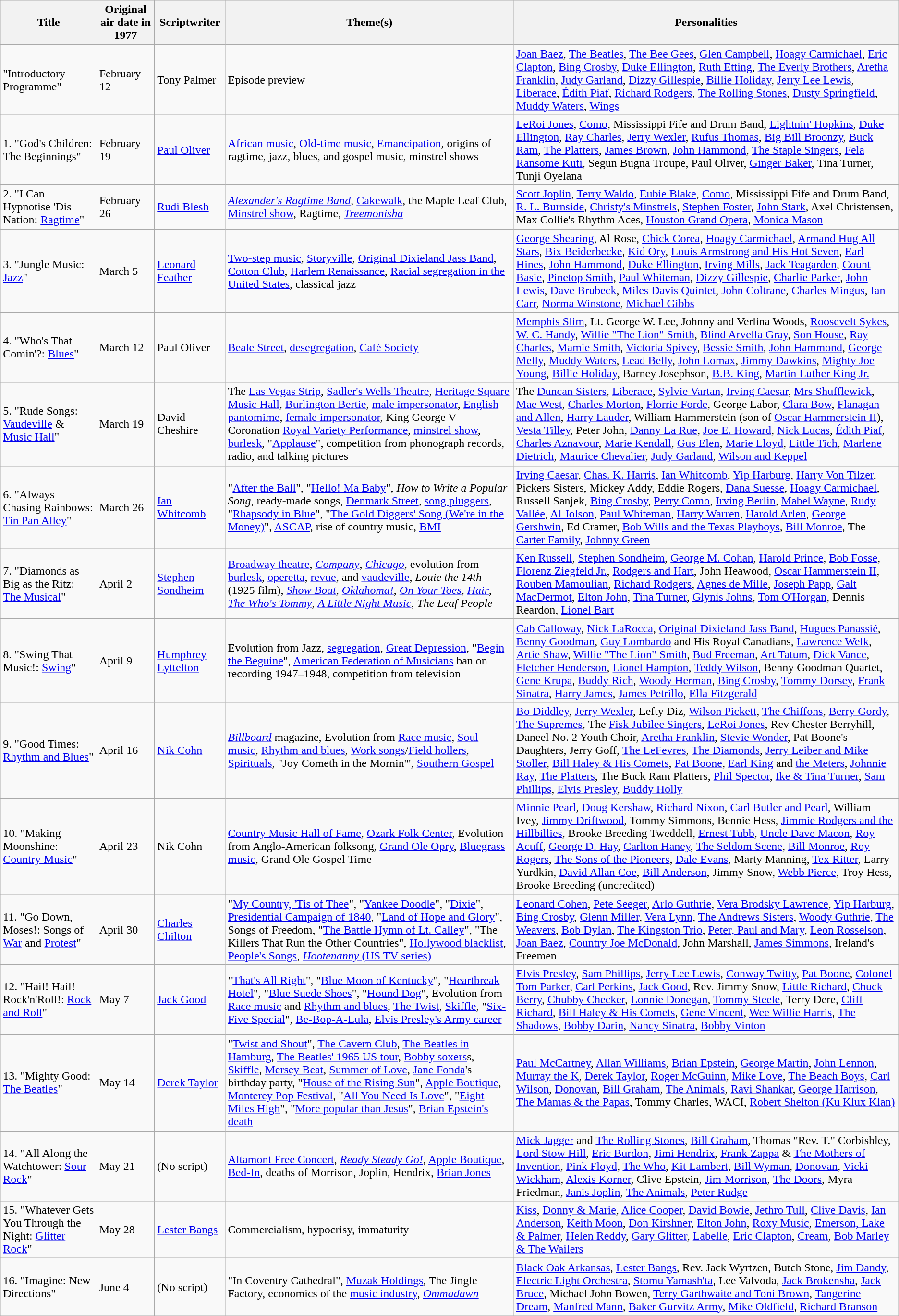<table class="wikitable">
<tr>
<th>Title</th>
<th>Original air date in 1977</th>
<th>Scriptwriter</th>
<th>Theme(s)</th>
<th>Personalities</th>
</tr>
<tr>
<td>"Introductory Programme"</td>
<td>February 12</td>
<td>Tony Palmer</td>
<td>Episode preview</td>
<td><a href='#'>Joan Baez</a>, <a href='#'>The Beatles</a>, <a href='#'>The Bee Gees</a>, <a href='#'>Glen Campbell</a>, <a href='#'>Hoagy Carmichael</a>, <a href='#'>Eric Clapton</a>, <a href='#'>Bing Crosby</a>, <a href='#'>Duke Ellington</a>, <a href='#'>Ruth Etting</a>, <a href='#'>The Everly Brothers</a>, <a href='#'>Aretha Franklin</a>, <a href='#'>Judy Garland</a>, <a href='#'>Dizzy Gillespie</a>, <a href='#'>Billie Holiday</a>, <a href='#'>Jerry Lee Lewis</a>, <a href='#'>Liberace</a>, <a href='#'>Édith Piaf</a>, <a href='#'>Richard Rodgers</a>, <a href='#'>The Rolling Stones</a>, <a href='#'>Dusty Springfield</a>, <a href='#'>Muddy Waters</a>, <a href='#'>Wings</a></td>
</tr>
<tr>
<td>1. "God's Children: The Beginnings"</td>
<td>February 19</td>
<td><a href='#'>Paul Oliver</a></td>
<td><a href='#'>African music</a>, <a href='#'>Old-time music</a>, <a href='#'>Emancipation</a>, origins of ragtime, jazz, blues, and gospel music, minstrel shows</td>
<td><a href='#'>LeRoi Jones</a>, <a href='#'>Como</a>, Mississippi Fife and Drum Band, <a href='#'>Lightnin' Hopkins</a>, <a href='#'>Duke Ellington</a>, <a href='#'>Ray Charles</a>, <a href='#'>Jerry Wexler</a>, <a href='#'>Rufus Thomas</a>, <a href='#'>Big Bill Broonzy</a>, <a href='#'>Buck Ram</a>, <a href='#'>The Platters</a>, <a href='#'>James Brown</a>, <a href='#'>John Hammond</a>, <a href='#'>The Staple Singers</a>, <a href='#'>Fela Ransome Kuti</a>, Segun Bugna Troupe, Paul Oliver, <a href='#'>Ginger Baker</a>, Tina Turner, Tunji Oyelana</td>
</tr>
<tr>
<td>2. "I Can Hypnotise 'Dis Nation: <a href='#'>Ragtime</a>"</td>
<td>February 26</td>
<td><a href='#'>Rudi Blesh</a></td>
<td><em><a href='#'>Alexander's Ragtime Band</a></em>, <a href='#'>Cakewalk</a>, the Maple Leaf Club, <a href='#'>Minstrel show</a>, Ragtime, <em><a href='#'>Treemonisha</a></em></td>
<td><a href='#'>Scott Joplin</a>, <a href='#'>Terry Waldo</a>, <a href='#'>Eubie Blake</a>, <a href='#'>Como</a>, Mississippi Fife and Drum Band, <a href='#'>R. L. Burnside</a>, <a href='#'>Christy's Minstrels</a>, <a href='#'>Stephen Foster</a>, <a href='#'>John Stark</a>, Axel Christensen, Max Collie's Rhythm Aces, <a href='#'>Houston Grand Opera</a>, <a href='#'>Monica Mason</a></td>
</tr>
<tr>
<td>3. "Jungle Music: <a href='#'>Jazz</a>"</td>
<td>March 5</td>
<td><a href='#'>Leonard Feather</a></td>
<td><a href='#'>Two-step music</a>, <a href='#'>Storyville</a>, <a href='#'>Original Dixieland Jass Band</a>, <a href='#'>Cotton Club</a>, <a href='#'>Harlem Renaissance</a>, <a href='#'>Racial segregation in the United States</a>, classical jazz</td>
<td><a href='#'>George Shearing</a>, Al Rose, <a href='#'>Chick Corea</a>, <a href='#'>Hoagy Carmichael</a>, <a href='#'>Armand Hug All Stars</a>, <a href='#'>Bix Beiderbecke</a>, <a href='#'>Kid Ory</a>, <a href='#'>Louis Armstrong and His Hot Seven</a>, <a href='#'>Earl Hines</a>, <a href='#'>John Hammond</a>, <a href='#'>Duke Ellington</a>, <a href='#'>Irving Mills</a>, <a href='#'>Jack Teagarden</a>, <a href='#'>Count Basie</a>, <a href='#'>Pinetop Smith</a>, <a href='#'>Paul Whiteman</a>, <a href='#'>Dizzy Gillespie</a>, <a href='#'>Charlie Parker</a>, <a href='#'>John Lewis</a>, <a href='#'>Dave Brubeck</a>, <a href='#'>Miles Davis Quintet</a>, <a href='#'>John Coltrane</a>, <a href='#'>Charles Mingus</a>, <a href='#'>Ian Carr</a>, <a href='#'>Norma Winstone</a>, <a href='#'>Michael Gibbs</a></td>
</tr>
<tr>
<td>4. "Who's That Comin'?: <a href='#'>Blues</a>"</td>
<td>March 12</td>
<td>Paul Oliver</td>
<td><a href='#'>Beale Street</a>, <a href='#'>desegregation</a>, <a href='#'>Café Society</a></td>
<td><a href='#'>Memphis Slim</a>, Lt. George W. Lee, Johnny and Verlina Woods, <a href='#'>Roosevelt Sykes</a>, <a href='#'>W. C. Handy</a>, <a href='#'>Willie "The Lion" Smith</a>, <a href='#'>Blind Arvella Gray</a>, <a href='#'>Son House</a>, <a href='#'>Ray Charles</a>, <a href='#'>Mamie Smith</a>, <a href='#'>Victoria Spivey</a>, <a href='#'>Bessie Smith</a>, <a href='#'>John Hammond</a>, <a href='#'>George Melly</a>, <a href='#'>Muddy Waters</a>, <a href='#'>Lead Belly</a>, <a href='#'>John Lomax</a>, <a href='#'>Jimmy Dawkins</a>, <a href='#'>Mighty Joe Young</a>, <a href='#'>Billie Holiday</a>, Barney Josephson, <a href='#'>B.B. King</a>, <a href='#'>Martin Luther King Jr.</a></td>
</tr>
<tr>
<td>5. "Rude Songs: <a href='#'>Vaudeville</a> & <a href='#'>Music Hall</a>"</td>
<td>March 19</td>
<td>David Cheshire</td>
<td>The <a href='#'>Las Vegas Strip</a>, <a href='#'>Sadler's Wells Theatre</a>, <a href='#'>Heritage Square Music Hall</a>, <a href='#'>Burlington Bertie</a>, <a href='#'>male impersonator</a>, <a href='#'>English pantomime</a>, <a href='#'>female impersonator</a>, King George V Coronation <a href='#'>Royal Variety Performance</a>, <a href='#'>minstrel show</a>, <a href='#'>burlesk</a>, "<a href='#'>Applause</a>", competition from phonograph records, radio, and talking pictures</td>
<td>The <a href='#'>Duncan Sisters</a>, <a href='#'>Liberace</a>, <a href='#'>Sylvie Vartan</a>, <a href='#'>Irving Caesar</a>, <a href='#'>Mrs Shufflewick</a>, <a href='#'>Mae West</a>, <a href='#'>Charles Morton</a>, <a href='#'>Florrie Forde</a>, George Labor, <a href='#'>Clara Bow</a>, <a href='#'>Flanagan and Allen</a>, <a href='#'>Harry Lauder</a>, William Hammerstein (son of <a href='#'>Oscar Hammerstein II</a>), <a href='#'>Vesta Tilley</a>, Peter John, <a href='#'>Danny La Rue</a>, <a href='#'>Joe E. Howard</a>, <a href='#'>Nick Lucas</a>, <a href='#'>Édith Piaf</a>, <a href='#'>Charles Aznavour</a>, <a href='#'>Marie Kendall</a>, <a href='#'>Gus Elen</a>, <a href='#'>Marie Lloyd</a>, <a href='#'>Little Tich</a>, <a href='#'>Marlene Dietrich</a>, <a href='#'>Maurice Chevalier</a>, <a href='#'>Judy Garland</a>, <a href='#'>Wilson and Keppel</a></td>
</tr>
<tr>
<td>6. "Always Chasing Rainbows: <a href='#'>Tin Pan Alley</a>"</td>
<td>March 26</td>
<td><a href='#'>Ian Whitcomb</a></td>
<td>"<a href='#'>After the Ball</a>", "<a href='#'>Hello! Ma Baby</a>", <em>How to Write a Popular Song</em>, ready-made songs, <a href='#'>Denmark Street</a>, <a href='#'>song pluggers</a>, "<a href='#'>Rhapsody in Blue</a>", "<a href='#'>The Gold Diggers' Song (We're in the Money)</a>", <a href='#'>ASCAP</a>, rise of country music, <a href='#'>BMI</a></td>
<td><a href='#'>Irving Caesar</a>, <a href='#'>Chas. K. Harris</a>, <a href='#'>Ian Whitcomb</a>, <a href='#'>Yip Harburg</a>, <a href='#'>Harry Von Tilzer</a>, Pickers Sisters, Mickey Addy, Eddie Rogers, <a href='#'>Dana Suesse</a>, <a href='#'>Hoagy Carmichael</a>, Russell Sanjek, <a href='#'>Bing Crosby</a>, <a href='#'>Perry Como</a>, <a href='#'>Irving Berlin</a>, <a href='#'>Mabel Wayne</a>, <a href='#'>Rudy Vallée</a>, <a href='#'>Al Jolson</a>, <a href='#'>Paul Whiteman</a>, <a href='#'>Harry Warren</a>, <a href='#'>Harold Arlen</a>, <a href='#'>George Gershwin</a>, Ed Cramer, <a href='#'>Bob Wills and the Texas Playboys</a>, <a href='#'>Bill Monroe</a>, The <a href='#'>Carter Family</a>, <a href='#'>Johnny Green</a></td>
</tr>
<tr>
<td>7. "Diamonds as Big as the Ritz: <a href='#'>The Musical</a>"</td>
<td>April 2</td>
<td><a href='#'>Stephen Sondheim</a></td>
<td><a href='#'>Broadway theatre</a>, <em><a href='#'>Company</a></em>, <em><a href='#'>Chicago</a></em>, evolution from <a href='#'>burlesk</a>, <a href='#'>operetta</a>, <a href='#'>revue</a>, and <a href='#'>vaudeville</a>, <em>Louie the 14th</em> (1925 film), <em><a href='#'>Show Boat</a></em>, <em><a href='#'>Oklahoma!</a></em>, <em><a href='#'>On Your Toes</a></em>, <em><a href='#'>Hair</a></em>, <em><a href='#'>The Who's Tommy</a></em>, <em><a href='#'>A Little Night Music</a></em>, <em>The Leaf People</em></td>
<td><a href='#'>Ken Russell</a>, <a href='#'>Stephen Sondheim</a>, <a href='#'>George M. Cohan</a>, <a href='#'>Harold Prince</a>, <a href='#'>Bob Fosse</a>, <a href='#'>Florenz Ziegfeld Jr.</a>, <a href='#'>Rodgers and Hart</a>, John Heawood, <a href='#'>Oscar Hammerstein II</a>, <a href='#'>Rouben Mamoulian</a>, <a href='#'>Richard Rodgers</a>, <a href='#'>Agnes de Mille</a>, <a href='#'>Joseph Papp</a>, <a href='#'>Galt MacDermot</a>, <a href='#'>Elton John</a>, <a href='#'>Tina Turner</a>, <a href='#'>Glynis Johns</a>, <a href='#'>Tom O'Horgan</a>, Dennis Reardon, <a href='#'>Lionel Bart</a></td>
</tr>
<tr>
<td>8. "Swing That Music!: <a href='#'>Swing</a>"</td>
<td>April 9</td>
<td><a href='#'>Humphrey Lyttelton</a></td>
<td>Evolution from Jazz, <a href='#'>segregation</a>, <a href='#'>Great Depression</a>, "<a href='#'>Begin the Beguine</a>", <a href='#'>American Federation of Musicians</a> ban on recording 1947–1948, competition from television</td>
<td><a href='#'>Cab Calloway</a>, <a href='#'>Nick LaRocca</a>, <a href='#'>Original Dixieland Jass Band</a>, <a href='#'>Hugues Panassié</a>, <a href='#'>Benny Goodman</a>, <a href='#'>Guy Lombardo</a> and His Royal Canadians, <a href='#'>Lawrence Welk</a>, <a href='#'>Artie Shaw</a>, <a href='#'>Willie "The Lion" Smith</a>, <a href='#'>Bud Freeman</a>, <a href='#'>Art Tatum</a>, <a href='#'>Dick Vance</a>, <a href='#'>Fletcher Henderson</a>, <a href='#'>Lionel Hampton</a>, <a href='#'>Teddy Wilson</a>, Benny Goodman Quartet, <a href='#'>Gene Krupa</a>, <a href='#'>Buddy Rich</a>, <a href='#'>Woody Herman</a>, <a href='#'>Bing Crosby</a>, <a href='#'>Tommy Dorsey</a>, <a href='#'>Frank Sinatra</a>, <a href='#'>Harry James</a>, <a href='#'>James Petrillo</a>, <a href='#'>Ella Fitzgerald</a></td>
</tr>
<tr>
<td>9. "Good Times: <a href='#'>Rhythm and Blues</a>"</td>
<td>April 16</td>
<td><a href='#'>Nik Cohn</a></td>
<td><em><a href='#'>Billboard</a></em> magazine, Evolution from <a href='#'>Race music</a>, <a href='#'>Soul music</a>, <a href='#'>Rhythm and blues</a>, <a href='#'>Work songs</a>/<a href='#'>Field hollers</a>, <a href='#'>Spirituals</a>, "Joy Cometh in the Mornin'", <a href='#'>Southern Gospel</a></td>
<td><a href='#'>Bo Diddley</a>, <a href='#'>Jerry Wexler</a>, Lefty Diz, <a href='#'>Wilson Pickett</a>, <a href='#'>The Chiffons</a>, <a href='#'>Berry Gordy</a>, <a href='#'>The Supremes</a>, The <a href='#'>Fisk Jubilee Singers</a>, <a href='#'>LeRoi Jones</a>, Rev Chester Berryhill, Daneel No. 2 Youth Choir, <a href='#'>Aretha Franklin</a>, <a href='#'>Stevie Wonder</a>, Pat Boone's Daughters, Jerry Goff, <a href='#'>The LeFevres</a>, <a href='#'>The Diamonds</a>, <a href='#'>Jerry Leiber and Mike Stoller</a>, <a href='#'>Bill Haley & His Comets</a>, <a href='#'>Pat Boone</a>, <a href='#'>Earl King</a> and <a href='#'>the Meters</a>, <a href='#'>Johnnie Ray</a>, <a href='#'>The Platters</a>, The Buck Ram Platters, <a href='#'>Phil Spector</a>, <a href='#'>Ike & Tina Turner</a>, <a href='#'>Sam Phillips</a>, <a href='#'>Elvis Presley</a>, <a href='#'>Buddy Holly</a></td>
</tr>
<tr>
<td>10. "Making Moonshine: <a href='#'>Country Music</a>"</td>
<td>April 23</td>
<td>Nik Cohn</td>
<td><a href='#'>Country Music Hall of Fame</a>, <a href='#'>Ozark Folk Center</a>, Evolution from Anglo-American folksong, <a href='#'>Grand Ole Opry</a>, <a href='#'>Bluegrass music</a>, Grand Ole Gospel Time</td>
<td><a href='#'>Minnie Pearl</a>, <a href='#'>Doug Kershaw</a>, <a href='#'>Richard Nixon</a>, <a href='#'>Carl Butler and Pearl</a>, William Ivey, <a href='#'>Jimmy Driftwood</a>, Tommy Simmons, Bennie Hess, <a href='#'>Jimmie Rodgers and the Hillbillies</a>, Brooke Breeding Tweddell, <a href='#'>Ernest Tubb</a>, <a href='#'>Uncle Dave Macon</a>, <a href='#'>Roy Acuff</a>, <a href='#'>George D. Hay</a>, <a href='#'>Carlton Haney</a>, <a href='#'>The Seldom Scene</a>, <a href='#'>Bill Monroe</a>, <a href='#'>Roy Rogers</a>, <a href='#'>The Sons of the Pioneers</a>, <a href='#'>Dale Evans</a>, Marty Manning, <a href='#'>Tex Ritter</a>, Larry Yurdkin, <a href='#'>David Allan Coe</a>, <a href='#'>Bill Anderson</a>, Jimmy Snow, <a href='#'>Webb Pierce</a>, Troy Hess, Brooke Breeding (uncredited)</td>
</tr>
<tr>
<td>11. "Go Down, Moses!: Songs of <a href='#'>War</a> and <a href='#'>Protest</a>"</td>
<td>April 30</td>
<td><a href='#'>Charles Chilton</a></td>
<td>"<a href='#'>My Country, 'Tis of Thee</a>", "<a href='#'>Yankee Doodle</a>", "<a href='#'>Dixie</a>", <a href='#'>Presidential Campaign of 1840</a>, "<a href='#'>Land of Hope and Glory</a>", Songs of Freedom, "<a href='#'>The Battle Hymn of Lt. Calley</a>", "The Killers That Run the Other Countries", <a href='#'>Hollywood blacklist</a>, <a href='#'>People's Songs</a>, <a href='#'><em>Hootenanny</em> (US TV series)</a></td>
<td><a href='#'>Leonard Cohen</a>, <a href='#'>Pete Seeger</a>, <a href='#'>Arlo Guthrie</a>, <a href='#'>Vera Brodsky Lawrence</a>, <a href='#'>Yip Harburg</a>, <a href='#'>Bing Crosby</a>, <a href='#'>Glenn Miller</a>, <a href='#'>Vera Lynn</a>, <a href='#'>The Andrews Sisters</a>, <a href='#'>Woody Guthrie</a>, <a href='#'>The Weavers</a>, <a href='#'>Bob Dylan</a>, <a href='#'>The Kingston Trio</a>, <a href='#'>Peter, Paul and Mary</a>, <a href='#'>Leon Rosselson</a>, <a href='#'>Joan Baez</a>, <a href='#'>Country Joe McDonald</a>, John Marshall, <a href='#'>James Simmons</a>, Ireland's Freemen</td>
</tr>
<tr>
<td>12. "Hail! Hail! Rock'n'Roll!: <a href='#'>Rock and Roll</a>"</td>
<td>May 7</td>
<td><a href='#'>Jack Good</a></td>
<td>"<a href='#'>That's All Right</a>", "<a href='#'>Blue Moon of Kentucky</a>", "<a href='#'>Heartbreak Hotel</a>", "<a href='#'>Blue Suede Shoes</a>", "<a href='#'>Hound Dog</a>", Evolution from <a href='#'>Race music</a> and <a href='#'>Rhythm and blues</a>, <a href='#'>The Twist</a>, <a href='#'>Skiffle</a>, "<a href='#'>Six-Five Special</a>", <a href='#'>Be-Bop-A-Lula</a>, <a href='#'>Elvis Presley's Army career</a></td>
<td><a href='#'>Elvis Presley</a>, <a href='#'>Sam Phillips</a>, <a href='#'>Jerry Lee Lewis</a>, <a href='#'>Conway Twitty</a>, <a href='#'>Pat Boone</a>, <a href='#'>Colonel Tom Parker</a>, <a href='#'>Carl Perkins</a>, <a href='#'>Jack Good</a>, Rev. Jimmy Snow, <a href='#'>Little Richard</a>, <a href='#'>Chuck Berry</a>, <a href='#'>Chubby Checker</a>, <a href='#'>Lonnie Donegan</a>, <a href='#'>Tommy Steele</a>, Terry Dere, <a href='#'>Cliff Richard</a>, <a href='#'>Bill Haley & His Comets</a>, <a href='#'>Gene Vincent</a>, <a href='#'>Wee Willie Harris</a>, <a href='#'>The Shadows</a>, <a href='#'>Bobby Darin</a>, <a href='#'>Nancy Sinatra</a>, <a href='#'>Bobby Vinton</a></td>
</tr>
<tr>
<td>13. "Mighty Good: <a href='#'>The Beatles</a>"</td>
<td>May 14</td>
<td><a href='#'>Derek Taylor</a></td>
<td>"<a href='#'>Twist and Shout</a>", <a href='#'>The Cavern Club</a>, <a href='#'>The Beatles in Hamburg</a>, <a href='#'>The Beatles' 1965 US tour</a>, <a href='#'>Bobby soxers</a>s, <a href='#'>Skiffle</a>, <a href='#'>Mersey Beat</a>, <a href='#'>Summer of Love</a>, <a href='#'>Jane Fonda</a>'s birthday party, "<a href='#'>House of the Rising Sun</a>", <a href='#'>Apple Boutique</a>, <a href='#'>Monterey Pop Festival</a>, "<a href='#'>All You Need Is Love</a>", "<a href='#'>Eight Miles High</a>", "<a href='#'>More popular than Jesus</a>", <a href='#'>Brian Epstein's death</a></td>
<td><a href='#'>Paul McCartney</a>, <a href='#'>Allan Williams</a>, <a href='#'>Brian Epstein</a>, <a href='#'>George Martin</a>, <a href='#'>John Lennon</a>, <a href='#'>Murray the K</a>, <a href='#'>Derek Taylor</a>, <a href='#'>Roger McGuinn</a>, <a href='#'>Mike Love</a>, <a href='#'>The Beach Boys</a>, <a href='#'>Carl Wilson</a>, <a href='#'>Donovan</a>, <a href='#'>Bill Graham</a>, <a href='#'>The Animals</a>, <a href='#'>Ravi Shankar</a>, <a href='#'>George Harrison</a>, <a href='#'>The Mamas & the Papas</a>, Tommy Charles, WACI, <a href='#'>Robert Shelton (Ku Klux Klan)</a></td>
</tr>
<tr>
<td>14. "All Along the Watchtower: <a href='#'>Sour Rock</a>"</td>
<td>May 21</td>
<td>(No script)</td>
<td><a href='#'>Altamont Free Concert</a>, <em><a href='#'>Ready Steady Go!</a></em>, <a href='#'>Apple Boutique</a>, <a href='#'>Bed-In</a>, deaths of Morrison, Joplin, Hendrix, <a href='#'>Brian Jones</a></td>
<td><a href='#'>Mick Jagger</a> and <a href='#'>The Rolling Stones</a>, <a href='#'>Bill Graham</a>, Thomas "Rev. T." Corbishley, <a href='#'>Lord Stow Hill</a>, <a href='#'>Eric Burdon</a>, <a href='#'>Jimi Hendrix</a>, <a href='#'>Frank Zappa</a> & <a href='#'>The Mothers of Invention</a>, <a href='#'>Pink Floyd</a>, <a href='#'>The Who</a>, <a href='#'>Kit Lambert</a>, <a href='#'>Bill Wyman</a>, <a href='#'>Donovan</a>, <a href='#'>Vicki Wickham</a>, <a href='#'>Alexis Korner</a>, Clive Epstein, <a href='#'>Jim Morrison</a>, <a href='#'>The Doors</a>, Myra Friedman, <a href='#'>Janis Joplin</a>, <a href='#'>The Animals</a>, <a href='#'>Peter Rudge</a></td>
</tr>
<tr>
<td>15. "Whatever Gets You Through the Night: <a href='#'>Glitter Rock</a>"</td>
<td>May 28</td>
<td><a href='#'>Lester Bangs</a></td>
<td>Commercialism, hypocrisy, immaturity</td>
<td><a href='#'>Kiss</a>, <a href='#'>Donny & Marie</a>, <a href='#'>Alice Cooper</a>, <a href='#'>David Bowie</a>, <a href='#'>Jethro Tull</a>, <a href='#'>Clive Davis</a>, <a href='#'>Ian Anderson</a>, <a href='#'>Keith Moon</a>, <a href='#'>Don Kirshner</a>, <a href='#'>Elton John</a>, <a href='#'>Roxy Music</a>, <a href='#'>Emerson, Lake & Palmer</a>, <a href='#'>Helen Reddy</a>, <a href='#'>Gary Glitter</a>, <a href='#'>Labelle</a>, <a href='#'>Eric Clapton</a>, <a href='#'>Cream</a>, <a href='#'>Bob Marley & The Wailers</a></td>
</tr>
<tr>
<td>16. "Imagine: New Directions"</td>
<td>June 4</td>
<td>(No script)</td>
<td>"In Coventry Cathedral", <a href='#'>Muzak Holdings</a>, The Jingle Factory, economics of the <a href='#'>music industry</a>, <em><a href='#'>Ommadawn</a></em></td>
<td><a href='#'>Black Oak Arkansas</a>, <a href='#'>Lester Bangs</a>, Rev. Jack Wyrtzen, Butch Stone, <a href='#'>Jim Dandy</a>, <a href='#'>Electric Light Orchestra</a>, <a href='#'>Stomu Yamash'ta</a>, Lee Valvoda, <a href='#'>Jack Brokensha</a>, <a href='#'>Jack Bruce</a>, Michael John Bowen, <a href='#'>Terry Garthwaite and Toni Brown</a>, <a href='#'>Tangerine Dream</a>, <a href='#'>Manfred Mann</a>, <a href='#'>Baker Gurvitz Army</a>, <a href='#'>Mike Oldfield</a>, <a href='#'>Richard Branson</a></td>
</tr>
</table>
